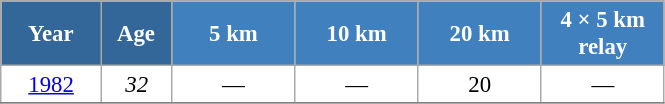<table class="wikitable" style="font-size:95%; text-align:center; border:grey solid 1px; border-collapse:collapse; background:#ffffff;">
<tr>
<th style="background-color:#369; color:white; width:60px;"> Year </th>
<th style="background-color:#369; color:white; width:40px;"> Age </th>
<th style="background-color:#4180be; color:white; width:75px;"> 5 km </th>
<th style="background-color:#4180be; color:white; width:75px;"> 10 km </th>
<th style="background-color:#4180be; color:white; width:75px;"> 20 km </th>
<th style="background-color:#4180be; color:white; width:75px;"> 4 × 5 km <br> relay </th>
</tr>
<tr>
<td><a href='#'>1982</a></td>
<td><em>32</em></td>
<td>—</td>
<td>—</td>
<td>20</td>
<td>—</td>
</tr>
<tr>
</tr>
</table>
